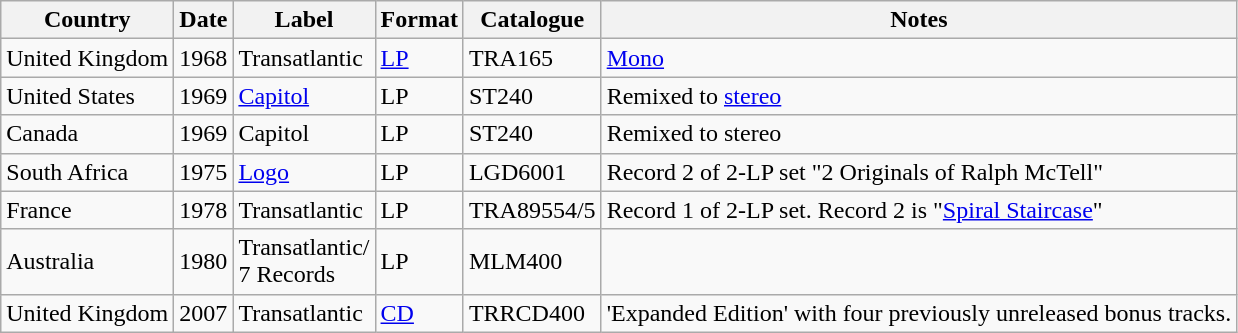<table class="wikitable">
<tr>
<th>Country</th>
<th>Date</th>
<th>Label</th>
<th>Format</th>
<th>Catalogue</th>
<th>Notes</th>
</tr>
<tr>
<td>United Kingdom</td>
<td>1968</td>
<td>Transatlantic</td>
<td><a href='#'>LP</a></td>
<td>TRA165</td>
<td><a href='#'>Mono</a></td>
</tr>
<tr>
<td>United States</td>
<td>1969</td>
<td><a href='#'>Capitol</a></td>
<td>LP</td>
<td>ST240</td>
<td>Remixed to <a href='#'>stereo</a></td>
</tr>
<tr>
<td>Canada</td>
<td>1969</td>
<td>Capitol</td>
<td>LP</td>
<td>ST240</td>
<td>Remixed to stereo</td>
</tr>
<tr>
<td>South Africa</td>
<td>1975</td>
<td><a href='#'>Logo</a></td>
<td>LP</td>
<td>LGD6001</td>
<td>Record 2 of 2-LP set "2 Originals of Ralph McTell"</td>
</tr>
<tr>
<td>France</td>
<td>1978</td>
<td>Transatlantic</td>
<td>LP</td>
<td>TRA89554/5</td>
<td>Record 1 of 2-LP set. Record 2 is "<a href='#'>Spiral Staircase</a>"</td>
</tr>
<tr>
<td>Australia</td>
<td>1980</td>
<td>Transatlantic/<br>7 Records</td>
<td>LP</td>
<td>MLM400</td>
<td></td>
</tr>
<tr>
<td>United Kingdom</td>
<td>2007</td>
<td>Transatlantic</td>
<td><a href='#'>CD</a></td>
<td>TRRCD400</td>
<td>'Expanded Edition' with four previously unreleased bonus tracks.</td>
</tr>
</table>
